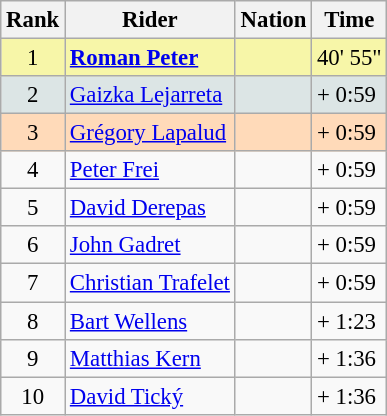<table class="wikitable" style="font-size:95%;">
<tr>
<th>Rank</th>
<th>Rider</th>
<th>Nation</th>
<th>Time</th>
</tr>
<tr bgcolor="#F7F6A8">
<td align="center">1</td>
<td><strong><a href='#'>Roman Peter</a></strong></td>
<td></td>
<td>40' 55"</td>
</tr>
<tr bgcolor="#DCE5E5">
<td align="center">2</td>
<td><a href='#'>Gaizka Lejarreta</a></td>
<td></td>
<td>+ 0:59</td>
</tr>
<tr bgcolor="#FFDAB9">
<td align="center">3</td>
<td><a href='#'>Grégory Lapalud</a></td>
<td></td>
<td>+ 0:59</td>
</tr>
<tr>
<td align="center">4</td>
<td><a href='#'>Peter Frei</a></td>
<td></td>
<td>+ 0:59</td>
</tr>
<tr>
<td align="center">5</td>
<td><a href='#'>David Derepas</a></td>
<td></td>
<td>+ 0:59</td>
</tr>
<tr>
<td align="center">6</td>
<td><a href='#'>John Gadret</a></td>
<td></td>
<td>+ 0:59</td>
</tr>
<tr>
<td align="center">7</td>
<td><a href='#'>Christian Trafelet</a></td>
<td></td>
<td>+ 0:59</td>
</tr>
<tr>
<td align="center">8</td>
<td><a href='#'>Bart Wellens</a></td>
<td></td>
<td>+ 1:23</td>
</tr>
<tr>
<td align="center">9</td>
<td><a href='#'>Matthias Kern</a></td>
<td></td>
<td>+ 1:36</td>
</tr>
<tr>
<td align="center">10</td>
<td><a href='#'>David Tický</a></td>
<td></td>
<td>+ 1:36</td>
</tr>
</table>
